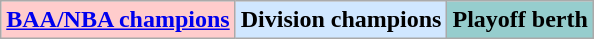<table class="wikitable sortable">
<tr>
<td align="center" bgcolor="#FFCCCC"><strong><a href='#'>BAA/NBA champions</a></strong></td>
<td align="center" bgcolor="#D0E7FF"><strong>Division champions</strong></td>
<td align="center" bgcolor="#96CDCD"><strong>Playoff berth</strong></td>
</tr>
</table>
